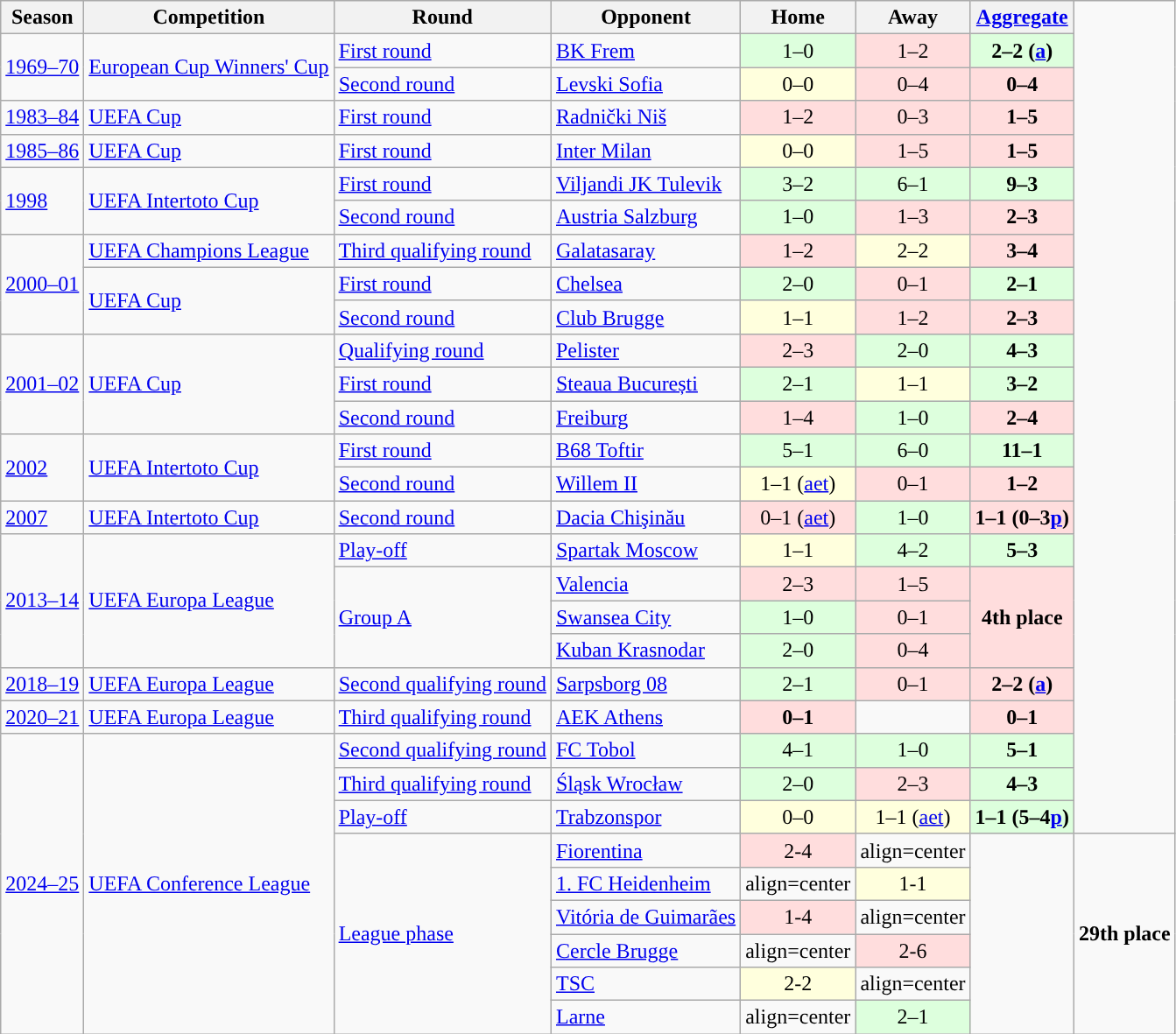<table class="wikitable">
<tr>
<th>Season</th>
<th>Competition</th>
<th>Round</th>
<th>Opponent</th>
<th>Home</th>
<th>Away</th>
<th><a href='#'>Aggregate</a></th>
</tr>
<tr>
<td rowspan="2"><a href='#'>1969–70</a></td>
<td rowspan="2"><a href='#'>European Cup Winners' Cup</a></td>
<td><a href='#'>First round</a></td>
<td> <a href='#'>BK Frem</a></td>
<td style="text-align:center; background:#dfd;">1–0</td>
<td style="text-align:center; background:#fdd;">1–2</td>
<td style="text-align:center; background:#dfd;"><strong>2–2 (<a href='#'>a</a>)</strong></td>
</tr>
<tr>
<td><a href='#'>Second round</a></td>
<td> <a href='#'>Levski Sofia</a></td>
<td style="text-align:center; background:#ffd;">0–0</td>
<td style="text-align:center; background:#fdd;">0–4</td>
<td style="text-align:center; background:#fdd;"><strong>0–4</strong></td>
</tr>
<tr>
<td><a href='#'>1983–84</a></td>
<td><a href='#'>UEFA Cup</a></td>
<td><a href='#'>First round</a></td>
<td> <a href='#'>Radnički Niš</a></td>
<td style="text-align:center; background:#fdd;">1–2</td>
<td style="text-align:center; background:#fdd;">0–3</td>
<td style="text-align:center; background:#fdd;"><strong>1–5</strong></td>
</tr>
<tr>
<td><a href='#'>1985–86</a></td>
<td><a href='#'>UEFA Cup</a></td>
<td><a href='#'>First round</a></td>
<td> <a href='#'>Inter Milan</a></td>
<td style="text-align:center; background:#ffd;">0–0</td>
<td style="text-align:center; background:#fdd;">1–5</td>
<td style="text-align:center; background:#fdd;"><strong>1–5</strong></td>
</tr>
<tr>
<td rowspan="2"><a href='#'>1998</a></td>
<td rowspan="2"><a href='#'>UEFA Intertoto Cup</a></td>
<td><a href='#'>First round</a></td>
<td> <a href='#'>Viljandi JK Tulevik</a></td>
<td style="text-align:center; background:#dfd;">3–2</td>
<td style="text-align:center; background:#dfd;">6–1</td>
<td style="text-align:center; background:#dfd;"><strong>9–3</strong></td>
</tr>
<tr>
<td><a href='#'>Second round</a></td>
<td> <a href='#'>Austria Salzburg</a></td>
<td style="text-align:center; background:#dfd;">1–0</td>
<td style="text-align:center; background:#fdd;">1–3</td>
<td style="text-align:center; background:#fdd;"><strong>2–3</strong></td>
</tr>
<tr>
<td rowspan="3"><a href='#'>2000–01</a></td>
<td><a href='#'>UEFA Champions League</a></td>
<td><a href='#'>Third qualifying round</a></td>
<td> <a href='#'>Galatasaray</a></td>
<td style="text-align:center; background:#fdd;">1–2</td>
<td style="text-align:center; background:#ffd;">2–2</td>
<td style="text-align:center; background:#fdd;"><strong>3–4</strong></td>
</tr>
<tr>
<td rowspan="2"><a href='#'>UEFA Cup</a></td>
<td><a href='#'>First round</a></td>
<td> <a href='#'>Chelsea</a></td>
<td style="text-align:center; background:#dfd;">2–0</td>
<td style="text-align:center; background:#fdd;">0–1</td>
<td style="text-align:center; background:#dfd;"><strong>2–1</strong></td>
</tr>
<tr>
<td><a href='#'>Second round</a></td>
<td> <a href='#'>Club Brugge</a></td>
<td style="text-align:center; background:#ffd;">1–1</td>
<td style="text-align:center; background:#fdd;">1–2</td>
<td style="text-align:center; background:#fdd;"><strong>2–3</strong></td>
</tr>
<tr>
<td rowspan="3"><a href='#'>2001–02</a></td>
<td rowspan="3"><a href='#'>UEFA Cup</a></td>
<td><a href='#'>Qualifying round</a></td>
<td> <a href='#'>Pelister</a></td>
<td style="text-align:center; background:#fdd;">2–3</td>
<td style="text-align:center; background:#dfd;">2–0</td>
<td style="text-align:center; background:#dfd;"><strong>4–3</strong></td>
</tr>
<tr>
<td><a href='#'>First round</a></td>
<td> <a href='#'>Steaua București</a></td>
<td style="text-align:center; background:#dfd;">2–1</td>
<td style="text-align:center; background:#ffd;">1–1</td>
<td style="text-align:center; background:#dfd;"><strong>3–2</strong></td>
</tr>
<tr>
<td><a href='#'>Second round</a></td>
<td> <a href='#'>Freiburg</a></td>
<td style="text-align:center; background:#fdd;">1–4</td>
<td style="text-align:center; background:#dfd;">1–0</td>
<td style="text-align:center; background:#fdd;"><strong>2–4</strong></td>
</tr>
<tr>
<td rowspan="2"><a href='#'>2002</a></td>
<td rowspan="2"><a href='#'>UEFA Intertoto Cup</a></td>
<td><a href='#'>First round</a></td>
<td> <a href='#'>B68 Toftir</a></td>
<td style="text-align:center; background:#dfd;">5–1</td>
<td style="text-align:center; background:#dfd;">6–0</td>
<td style="text-align:center; background:#dfd;"><strong>11–1</strong></td>
</tr>
<tr>
<td><a href='#'>Second round</a></td>
<td> <a href='#'>Willem II</a></td>
<td style="text-align:center; background:#ffd;">1–1 (<a href='#'>aet</a>)</td>
<td style="text-align:center; background:#fdd;">0–1</td>
<td style="text-align:center; background:#fdd;"><strong>1–2</strong></td>
</tr>
<tr>
<td><a href='#'>2007</a></td>
<td><a href='#'>UEFA Intertoto Cup</a></td>
<td><a href='#'>Second round</a></td>
<td> <a href='#'>Dacia Chişinău</a></td>
<td style="text-align:center; background:#fdd;">0–1 (<a href='#'>aet</a>)</td>
<td style="text-align:center; background:#dfd;">1–0</td>
<td style="text-align:center; background:#fdd;"><strong>1–1 (0–3<a href='#'>p</a>)</strong></td>
</tr>
<tr>
<td rowspan="4"><a href='#'>2013–14</a></td>
<td rowspan="4"><a href='#'>UEFA Europa League</a></td>
<td><a href='#'>Play-off</a></td>
<td> <a href='#'>Spartak Moscow</a></td>
<td style="text-align:center; background:#ffd;">1–1</td>
<td style="text-align:center; background:#dfd;">4–2</td>
<td style="text-align:center; background:#dfd;"><strong>5–3</strong></td>
</tr>
<tr>
<td rowspan="3"><a href='#'>Group A</a></td>
<td> <a href='#'>Valencia</a></td>
<td style="text-align:center; background:#fdd;">2–3</td>
<td style="text-align:center; background:#fdd;">1–5</td>
<td rowspan="3" style="text-align:center; background:#fdd;"><strong>4th place</strong></td>
</tr>
<tr>
<td> <a href='#'>Swansea City</a></td>
<td style="text-align:center; background:#dfd;">1–0</td>
<td style="text-align:center; background:#fdd;">0–1</td>
</tr>
<tr>
<td> <a href='#'>Kuban Krasnodar</a></td>
<td style="text-align:center; background:#dfd;">2–0</td>
<td style="text-align:center; background:#fdd;">0–4</td>
</tr>
<tr>
<td><a href='#'>2018–19</a></td>
<td><a href='#'>UEFA Europa League</a></td>
<td><a href='#'>Second qualifying round</a></td>
<td> <a href='#'>Sarpsborg 08</a></td>
<td style="text-align:center; background:#dfd;">2–1</td>
<td style="text-align:center; background:#fdd;">0–1</td>
<td style="text-align:center; background:#fdd;"><strong>2–2 (<a href='#'>a</a>)</strong></td>
</tr>
<tr>
<td><a href='#'>2020–21</a></td>
<td><a href='#'>UEFA Europa League</a></td>
<td><a href='#'>Third qualifying round</a></td>
<td> <a href='#'>AEK Athens</a></td>
<td style="text-align:center; background:#fdd;"><strong>0–1</strong></td>
<td></td>
<td style="text-align:center; background:#fdd;"><strong>0–1</strong></td>
</tr>
<tr>
<td rowspan="9"><a href='#'>2024–25</a></td>
<td rowspan="9"><a href='#'>UEFA Conference League</a></td>
<td><a href='#'>Second qualifying round</a></td>
<td> <a href='#'>FC Tobol</a></td>
<td style="text-align:center; background:#dfd;">4–1</td>
<td style="text-align:center; background:#dfd;">1–0</td>
<td style="text-align:center; background:#dfd;"><strong>5–1</strong></td>
</tr>
<tr>
<td><a href='#'>Third qualifying round</a></td>
<td> <a href='#'>Śląsk Wrocław</a></td>
<td style="text-align:center; background:#dfd;">2–0</td>
<td style="text-align:center; background:#fdd;">2–3</td>
<td style="text-align:center; background:#dfd;"><strong>4–3</strong></td>
</tr>
<tr>
<td><a href='#'>Play-off</a></td>
<td> <a href='#'>Trabzonspor</a></td>
<td style="text-align:center; background:#ffd;">0–0</td>
<td style="text-align:center; background:#ffd;">1–1 (<a href='#'>aet</a>)</td>
<td style="text-align:center; background:#dfd;"><strong>1–1 (5–4<a href='#'>p</a>)</strong></td>
</tr>
<tr>
<td rowspan="6"><a href='#'>League phase</a></td>
<td> <a href='#'>Fiorentina</a></td>
<td style="text-align:center; background:#fdd;">2-4</td>
<td>align=center </td>
<td rowspan="6" style="text-align:center;"></td>
<td style="text-align:center" rowspan="6"><strong>29th place</strong></td>
</tr>
<tr>
<td> <a href='#'>1. FC Heidenheim</a></td>
<td>align=center </td>
<td style="text-align:center; background:#ffd;">1-1</td>
</tr>
<tr>
<td> <a href='#'>Vitória de Guimarães</a></td>
<td style="text-align:center; background:#fdd;">1-4</td>
<td>align=center </td>
</tr>
<tr>
<td> <a href='#'>Cercle Brugge</a></td>
<td>align=center </td>
<td style="text-align:center; background:#fdd;">2-6</td>
</tr>
<tr>
<td> <a href='#'>TSC</a></td>
<td style="text-align:center; background:#ffd;">2-2</td>
<td>align=center </td>
</tr>
<tr>
<td> <a href='#'>Larne</a></td>
<td>align=center </td>
<td style="text-align:center; background:#dfd;">2–1</td>
</tr>
</table>
